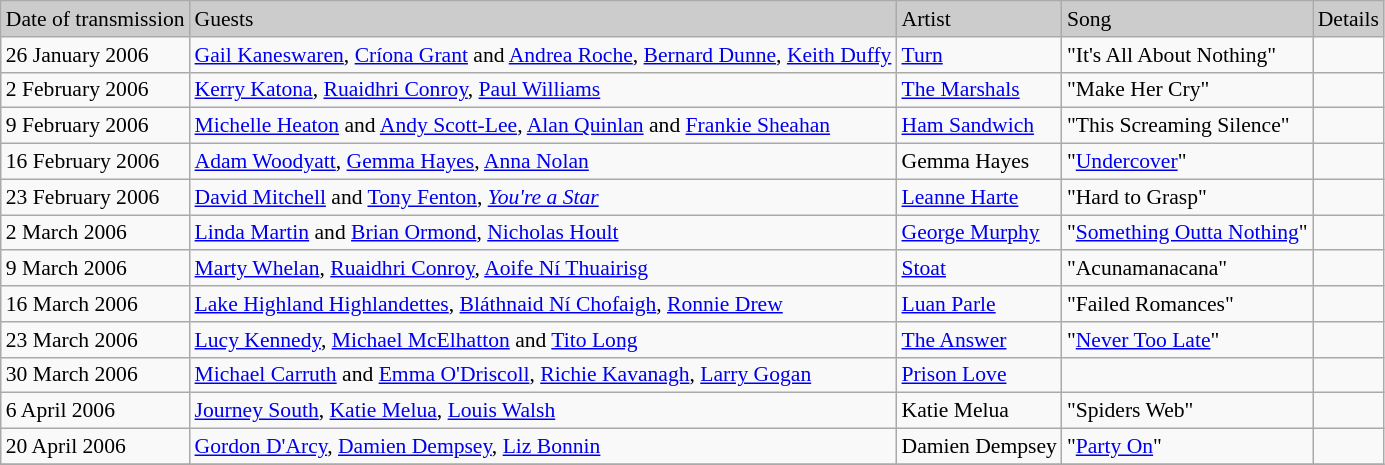<table class="wikitable" style="font-size:90%">
<tr bgcolor="#CCCCCC">
<td>Date of transmission</td>
<td>Guests</td>
<td>Artist</td>
<td>Song</td>
<td>Details</td>
</tr>
<tr>
<td>26 January 2006</td>
<td><a href='#'>Gail Kaneswaren</a>, <a href='#'>Críona Grant</a> and <a href='#'>Andrea Roche</a>, <a href='#'>Bernard Dunne</a>, <a href='#'>Keith Duffy</a></td>
<td><a href='#'>Turn</a></td>
<td>"It's All About Nothing"</td>
<td></td>
</tr>
<tr>
<td>2 February 2006</td>
<td><a href='#'>Kerry Katona</a>, <a href='#'>Ruaidhri Conroy</a>, <a href='#'>Paul Williams</a></td>
<td><a href='#'>The Marshals</a></td>
<td>"Make Her Cry"</td>
<td></td>
</tr>
<tr>
<td>9 February 2006</td>
<td><a href='#'>Michelle Heaton</a> and <a href='#'>Andy Scott-Lee</a>, <a href='#'>Alan Quinlan</a> and <a href='#'>Frankie Sheahan</a></td>
<td><a href='#'>Ham Sandwich</a></td>
<td>"This Screaming Silence"</td>
<td></td>
</tr>
<tr>
<td>16 February 2006</td>
<td><a href='#'>Adam Woodyatt</a>, <a href='#'>Gemma Hayes</a>, <a href='#'>Anna Nolan</a></td>
<td>Gemma Hayes</td>
<td>"<a href='#'>Undercover</a>"</td>
<td></td>
</tr>
<tr>
<td>23 February 2006</td>
<td><a href='#'>David Mitchell</a> and <a href='#'>Tony Fenton</a>, <em><a href='#'>You're a Star</a></em></td>
<td><a href='#'>Leanne Harte</a></td>
<td>"Hard to Grasp"</td>
<td></td>
</tr>
<tr>
<td>2 March 2006</td>
<td><a href='#'>Linda Martin</a> and <a href='#'>Brian Ormond</a>, <a href='#'>Nicholas Hoult</a></td>
<td><a href='#'>George Murphy</a></td>
<td>"<a href='#'>Something Outta Nothing</a>"</td>
<td></td>
</tr>
<tr>
<td>9 March 2006</td>
<td><a href='#'>Marty Whelan</a>, <a href='#'>Ruaidhri Conroy</a>, <a href='#'>Aoife Ní Thuairisg</a></td>
<td><a href='#'>Stoat</a></td>
<td>"Acunamanacana"</td>
<td></td>
</tr>
<tr>
<td>16 March 2006</td>
<td><a href='#'>Lake Highland Highlandettes</a>, <a href='#'>Bláthnaid Ní Chofaigh</a>, <a href='#'>Ronnie Drew</a></td>
<td><a href='#'>Luan Parle</a></td>
<td>"Failed Romances"</td>
<td></td>
</tr>
<tr>
<td>23 March 2006</td>
<td><a href='#'>Lucy Kennedy</a>, <a href='#'>Michael McElhatton</a> and <a href='#'>Tito Long</a></td>
<td><a href='#'>The Answer</a></td>
<td>"<a href='#'>Never Too Late</a>"</td>
<td></td>
</tr>
<tr>
<td>30 March 2006</td>
<td><a href='#'>Michael Carruth</a> and <a href='#'>Emma O'Driscoll</a>, <a href='#'>Richie Kavanagh</a>, <a href='#'>Larry Gogan</a></td>
<td><a href='#'>Prison Love</a></td>
<td></td>
<td></td>
</tr>
<tr>
<td>6 April 2006</td>
<td><a href='#'>Journey South</a>, <a href='#'>Katie Melua</a>, <a href='#'>Louis Walsh</a></td>
<td>Katie Melua</td>
<td>"Spiders Web"</td>
<td></td>
</tr>
<tr>
<td>20 April 2006</td>
<td><a href='#'>Gordon D'Arcy</a>, <a href='#'>Damien Dempsey</a>, <a href='#'>Liz Bonnin</a></td>
<td>Damien Dempsey</td>
<td>"<a href='#'>Party On</a>"</td>
<td></td>
</tr>
<tr>
</tr>
</table>
